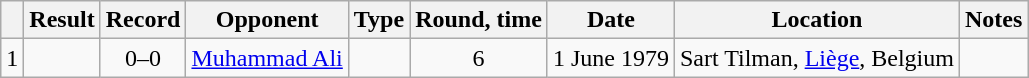<table class="wikitable" style="text-align:center">
<tr>
<th></th>
<th>Result</th>
<th>Record</th>
<th>Opponent</th>
<th>Type</th>
<th>Round, time</th>
<th>Date</th>
<th>Location</th>
<th>Notes</th>
</tr>
<tr>
<td>1</td>
<td></td>
<td>0–0 </td>
<td style="text-align:left;"> <a href='#'>Muhammad Ali</a></td>
<td></td>
<td>6</td>
<td>1 June 1979</td>
<td style="text-align:left;"> Sart Tilman, <a href='#'>Liège</a>, Belgium</td>
<td></td>
</tr>
</table>
